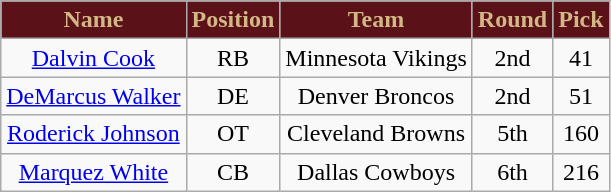<table class="wikitable" style="text-align: center;">
<tr>
<th style="background:#5a1118; color:#d3b787;">Name</th>
<th style="background:#5a1118; color:#d3b787;">Position</th>
<th style="background:#5a1118; color:#d3b787;">Team</th>
<th style="background:#5a1118; color:#d3b787;">Round</th>
<th style="background:#5a1118; color:#d3b787;">Pick</th>
</tr>
<tr>
<td><a href='#'>Dalvin Cook</a></td>
<td>RB</td>
<td>Minnesota Vikings</td>
<td>2nd</td>
<td>41</td>
</tr>
<tr>
<td><a href='#'>DeMarcus Walker</a></td>
<td>DE</td>
<td>Denver Broncos</td>
<td>2nd</td>
<td>51</td>
</tr>
<tr>
<td><a href='#'>Roderick Johnson</a></td>
<td>OT</td>
<td>Cleveland Browns</td>
<td>5th</td>
<td>160</td>
</tr>
<tr>
<td><a href='#'>Marquez White</a></td>
<td>CB</td>
<td>Dallas Cowboys</td>
<td>6th</td>
<td>216</td>
</tr>
</table>
